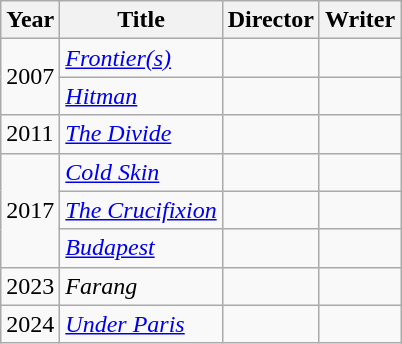<table class="wikitable">
<tr>
<th>Year</th>
<th>Title</th>
<th>Director</th>
<th>Writer</th>
</tr>
<tr>
<td rowspan=2>2007</td>
<td><em><a href='#'>Frontier(s)</a></em></td>
<td></td>
<td></td>
</tr>
<tr>
<td><em><a href='#'>Hitman</a></em></td>
<td></td>
<td></td>
</tr>
<tr>
<td>2011</td>
<td><em><a href='#'>The Divide</a></em></td>
<td></td>
<td></td>
</tr>
<tr>
<td rowspan=3>2017</td>
<td><em><a href='#'>Cold Skin</a></em></td>
<td></td>
<td></td>
</tr>
<tr>
<td><em><a href='#'>The Crucifixion</a></em></td>
<td></td>
<td></td>
</tr>
<tr>
<td><em><a href='#'>Budapest</a></em></td>
<td></td>
<td></td>
</tr>
<tr>
<td>2023</td>
<td><em>Farang</em></td>
<td></td>
<td></td>
</tr>
<tr>
<td>2024</td>
<td><em><a href='#'>Under Paris</a></em></td>
<td></td>
<td></td>
</tr>
</table>
